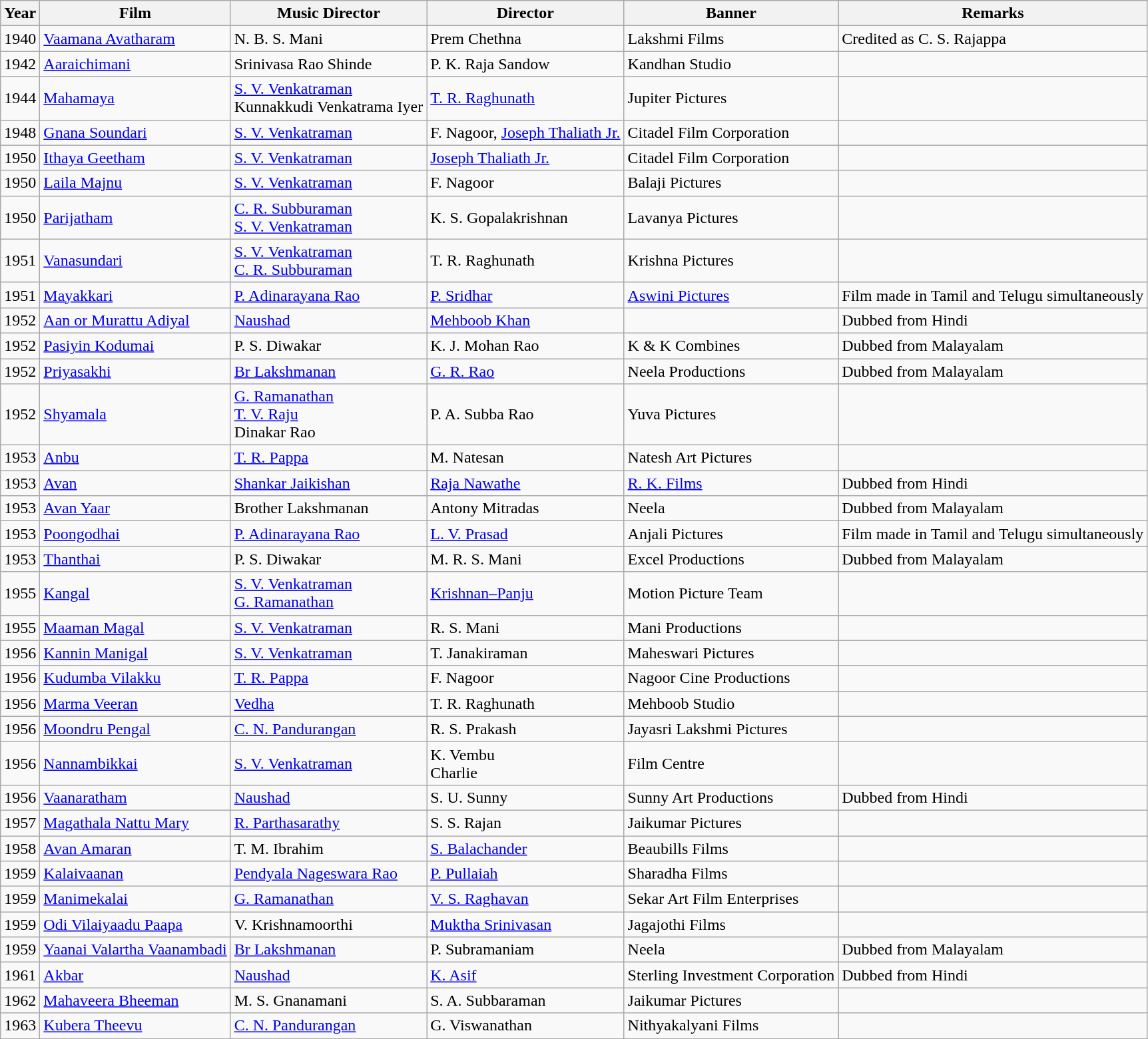<table class="wikitable">
<tr>
<th>Year</th>
<th>Film</th>
<th>Music Director</th>
<th>Director</th>
<th>Banner</th>
<th>Remarks</th>
</tr>
<tr --->
<td>1940</td>
<td><a href='#'>Vaamana Avatharam</a></td>
<td>N. B. S. Mani</td>
<td>Prem Chethna</td>
<td>Lakshmi Films</td>
<td>Credited as C. S. Rajappa</td>
</tr>
<tr>
<td>1942</td>
<td><a href='#'>Aaraichimani</a></td>
<td>Srinivasa Rao Shinde</td>
<td>P. K. Raja Sandow</td>
<td>Kandhan Studio</td>
<td></td>
</tr>
<tr>
<td>1944</td>
<td><a href='#'>Mahamaya</a></td>
<td><a href='#'>S. V. Venkatraman</a><br>Kunnakkudi Venkatrama Iyer</td>
<td><a href='#'>T. R. Raghunath</a></td>
<td>Jupiter Pictures</td>
<td></td>
</tr>
<tr>
<td>1948</td>
<td><a href='#'>Gnana Soundari</a></td>
<td><a href='#'>S. V. Venkatraman</a></td>
<td>F. Nagoor, <a href='#'>Joseph Thaliath Jr.</a></td>
<td>Citadel Film Corporation</td>
<td></td>
</tr>
<tr>
<td>1950</td>
<td><a href='#'>Ithaya Geetham</a></td>
<td><a href='#'>S. V. Venkatraman</a></td>
<td><a href='#'>Joseph Thaliath Jr.</a></td>
<td>Citadel Film Corporation</td>
<td></td>
</tr>
<tr>
<td>1950</td>
<td><a href='#'>Laila Majnu</a></td>
<td><a href='#'>S. V. Venkatraman</a></td>
<td>F. Nagoor</td>
<td>Balaji Pictures</td>
<td></td>
</tr>
<tr>
<td>1950</td>
<td><a href='#'>Parijatham</a></td>
<td><a href='#'>C. R. Subburaman</a><br><a href='#'>S. V. Venkatraman</a></td>
<td>K. S. Gopalakrishnan</td>
<td>Lavanya Pictures</td>
<td></td>
</tr>
<tr>
<td>1951</td>
<td><a href='#'>Vanasundari</a></td>
<td><a href='#'>S. V. Venkatraman</a><br><a href='#'>C. R. Subburaman</a></td>
<td>T. R. Raghunath</td>
<td>Krishna Pictures</td>
<td></td>
</tr>
<tr>
<td>1951</td>
<td><a href='#'>Mayakkari</a></td>
<td><a href='#'>P. Adinarayana Rao</a></td>
<td><a href='#'>P. Sridhar</a></td>
<td><a href='#'>Aswini Pictures</a></td>
<td>Film made in Tamil and Telugu simultaneously</td>
</tr>
<tr>
<td>1952</td>
<td><a href='#'>Aan or Murattu Adiyal</a></td>
<td><a href='#'>Naushad</a></td>
<td><a href='#'>Mehboob Khan</a></td>
<td></td>
<td>Dubbed from Hindi</td>
</tr>
<tr>
<td>1952</td>
<td><a href='#'>Pasiyin Kodumai</a></td>
<td>P. S. Diwakar</td>
<td>K. J. Mohan Rao</td>
<td>K & K Combines</td>
<td>Dubbed from Malayalam</td>
</tr>
<tr>
<td>1952</td>
<td><a href='#'>Priyasakhi</a></td>
<td><a href='#'>Br Lakshmanan</a></td>
<td><a href='#'>G. R. Rao</a></td>
<td>Neela Productions</td>
<td>Dubbed from Malayalam</td>
</tr>
<tr>
<td>1952</td>
<td><a href='#'>Shyamala</a></td>
<td><a href='#'>G. Ramanathan</a><br><a href='#'>T. V. Raju</a><br>Dinakar Rao</td>
<td>P. A. Subba Rao</td>
<td>Yuva Pictures</td>
<td></td>
</tr>
<tr>
<td>1953</td>
<td><a href='#'>Anbu</a></td>
<td><a href='#'>T. R. Pappa</a></td>
<td>M. Natesan</td>
<td>Natesh Art Pictures</td>
<td></td>
</tr>
<tr>
<td>1953</td>
<td><a href='#'>Avan</a></td>
<td><a href='#'>Shankar Jaikishan</a></td>
<td><a href='#'>Raja Nawathe</a></td>
<td><a href='#'>R. K. Films</a></td>
<td>Dubbed from Hindi</td>
</tr>
<tr>
<td>1953</td>
<td><a href='#'>Avan Yaar</a></td>
<td>Brother Lakshmanan</td>
<td>Antony Mitradas</td>
<td>Neela</td>
<td>Dubbed from Malayalam</td>
</tr>
<tr>
<td>1953</td>
<td><a href='#'>Poongodhai</a></td>
<td><a href='#'>P. Adinarayana Rao</a></td>
<td><a href='#'>L. V. Prasad</a></td>
<td>Anjali Pictures</td>
<td>Film made in Tamil and Telugu simultaneously</td>
</tr>
<tr>
<td>1953</td>
<td><a href='#'>Thanthai</a></td>
<td>P. S. Diwakar</td>
<td>M. R. S. Mani</td>
<td>Excel Productions</td>
<td>Dubbed from Malayalam</td>
</tr>
<tr>
<td>1955</td>
<td><a href='#'>Kangal</a></td>
<td><a href='#'>S. V. Venkatraman</a><br><a href='#'>G. Ramanathan</a></td>
<td><a href='#'>Krishnan–Panju</a></td>
<td>Motion Picture Team</td>
<td></td>
</tr>
<tr>
<td>1955</td>
<td><a href='#'>Maaman Magal</a></td>
<td><a href='#'>S. V. Venkatraman</a></td>
<td>R. S. Mani</td>
<td>Mani Productions</td>
<td></td>
</tr>
<tr>
<td>1956</td>
<td><a href='#'>Kannin Manigal</a></td>
<td><a href='#'>S. V. Venkatraman</a></td>
<td>T. Janakiraman</td>
<td>Maheswari Pictures</td>
<td></td>
</tr>
<tr>
<td>1956</td>
<td><a href='#'>Kudumba Vilakku</a></td>
<td><a href='#'>T. R. Pappa</a></td>
<td>F. Nagoor</td>
<td>Nagoor Cine Productions</td>
<td></td>
</tr>
<tr>
<td>1956</td>
<td><a href='#'>Marma Veeran</a></td>
<td><a href='#'>Vedha</a></td>
<td>T. R. Raghunath</td>
<td>Mehboob Studio</td>
<td></td>
</tr>
<tr>
<td>1956</td>
<td><a href='#'>Moondru Pengal</a></td>
<td><a href='#'>C. N. Pandurangan</a></td>
<td>R. S. Prakash</td>
<td>Jayasri Lakshmi Pictures</td>
<td></td>
</tr>
<tr>
<td>1956</td>
<td><a href='#'>Nannambikkai</a></td>
<td><a href='#'>S. V. Venkatraman</a></td>
<td>K. Vembu<br>Charlie</td>
<td>Film Centre</td>
<td></td>
</tr>
<tr>
<td>1956</td>
<td><a href='#'>Vaanaratham</a></td>
<td><a href='#'>Naushad</a></td>
<td>S. U. Sunny</td>
<td>Sunny Art Productions</td>
<td>Dubbed from Hindi</td>
</tr>
<tr>
<td>1957</td>
<td><a href='#'>Magathala Nattu Mary</a></td>
<td><a href='#'>R. Parthasarathy</a></td>
<td>S. S. Rajan</td>
<td>Jaikumar Pictures</td>
<td></td>
</tr>
<tr>
<td>1958</td>
<td><a href='#'>Avan Amaran</a></td>
<td>T. M. Ibrahim</td>
<td><a href='#'>S. Balachander</a></td>
<td>Beaubills Films</td>
<td></td>
</tr>
<tr>
<td>1959</td>
<td><a href='#'>Kalaivaanan</a></td>
<td><a href='#'>Pendyala Nageswara Rao</a></td>
<td><a href='#'>P. Pullaiah</a></td>
<td>Sharadha Films</td>
<td></td>
</tr>
<tr>
<td>1959</td>
<td><a href='#'>Manimekalai</a></td>
<td><a href='#'>G. Ramanathan</a></td>
<td><a href='#'>V. S. Raghavan</a></td>
<td>Sekar Art Film Enterprises</td>
<td></td>
</tr>
<tr>
<td>1959</td>
<td><a href='#'>Odi Vilaiyaadu Paapa</a></td>
<td>V. Krishnamoorthi</td>
<td><a href='#'>Muktha Srinivasan</a></td>
<td>Jagajothi Films</td>
<td></td>
</tr>
<tr>
<td>1959</td>
<td><a href='#'>Yaanai Valartha Vaanambadi</a></td>
<td><a href='#'>Br Lakshmanan</a></td>
<td>P. Subramaniam</td>
<td>Neela</td>
<td>Dubbed from Malayalam</td>
</tr>
<tr>
<td>1961</td>
<td><a href='#'>Akbar</a></td>
<td><a href='#'>Naushad</a></td>
<td><a href='#'>K. Asif</a></td>
<td>Sterling Investment Corporation</td>
<td>Dubbed from Hindi</td>
</tr>
<tr>
<td>1962</td>
<td><a href='#'>Mahaveera Bheeman</a></td>
<td>M. S. Gnanamani</td>
<td>S. A. Subbaraman</td>
<td>Jaikumar Pictures</td>
<td></td>
</tr>
<tr>
<td>1963</td>
<td><a href='#'>Kubera Theevu</a></td>
<td><a href='#'>C. N. Pandurangan</a></td>
<td>G. Viswanathan</td>
<td>Nithyakalyani Films</td>
<td></td>
</tr>
</table>
